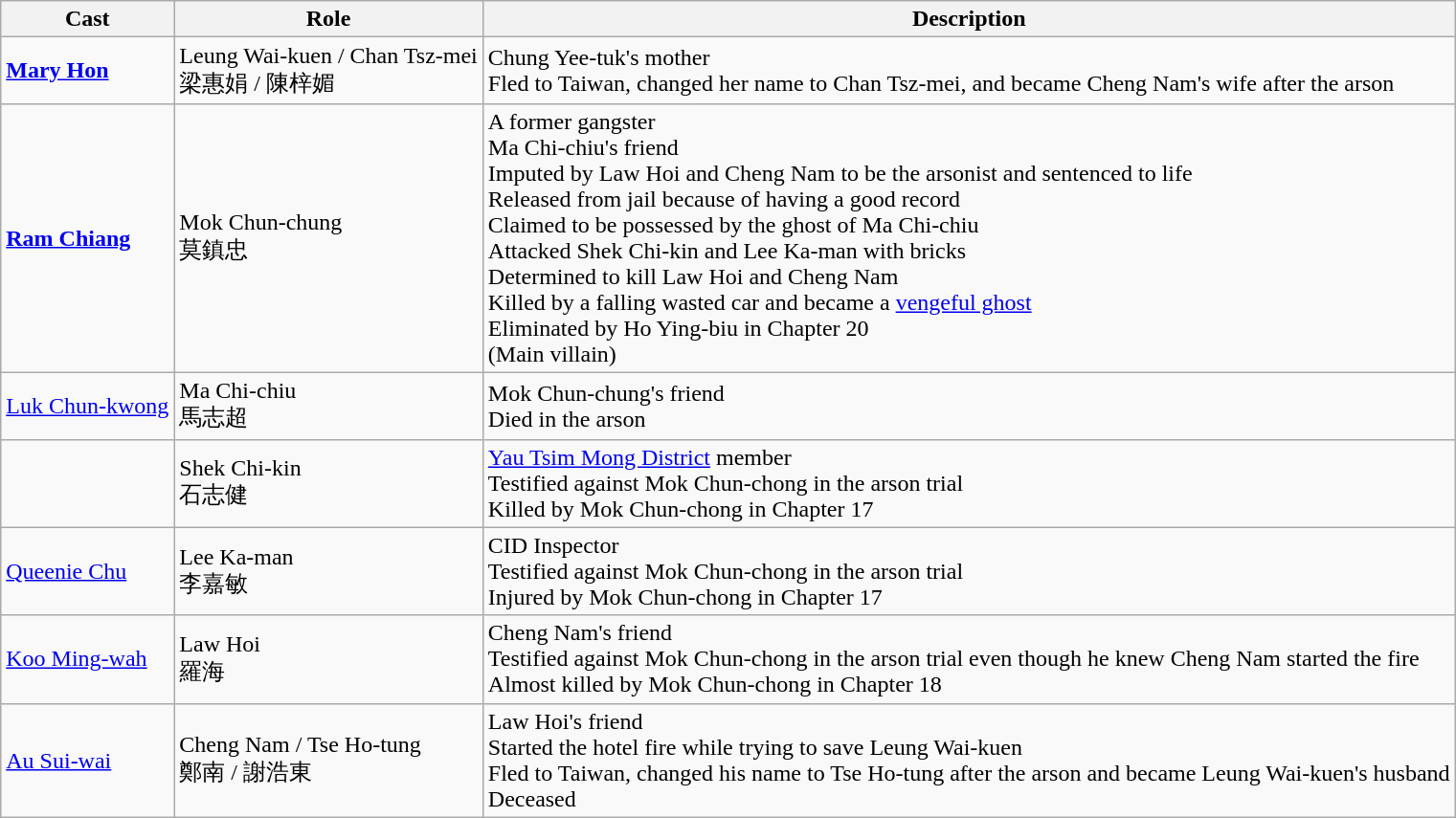<table class="wikitable">
<tr>
<th>Cast</th>
<th>Role</th>
<th>Description</th>
</tr>
<tr>
<td><strong><a href='#'>Mary Hon</a></strong></td>
<td>Leung Wai-kuen / Chan Tsz-mei<br>梁惠娟 / 陳梓媚</td>
<td>Chung Yee-tuk's mother<br>Fled to Taiwan, changed her name to Chan Tsz-mei, and became Cheng Nam's wife after the arson</td>
</tr>
<tr>
<td><strong><a href='#'>Ram Chiang</a></strong></td>
<td>Mok Chun-chung<br>莫鎮忠</td>
<td>A former gangster<br>Ma Chi-chiu's friend<br>Imputed by Law Hoi and Cheng Nam to be the arsonist and sentenced to life<br>Released from jail because of having a good record<br>Claimed to be possessed by the ghost of Ma Chi-chiu<br>Attacked Shek Chi-kin and Lee Ka-man with bricks<br>Determined to kill Law Hoi and Cheng Nam<br>Killed by a falling wasted car and became a <a href='#'>vengeful ghost</a><br>Eliminated by Ho Ying-biu in Chapter 20<br>(Main villain)</td>
</tr>
<tr>
<td><a href='#'>Luk Chun-kwong</a></td>
<td>Ma Chi-chiu<br>馬志超</td>
<td>Mok Chun-chung's friend<br>Died in the arson</td>
</tr>
<tr>
<td></td>
<td>Shek Chi-kin<br>石志健</td>
<td><a href='#'>Yau Tsim Mong District</a> member<br>Testified against Mok Chun-chong in the arson trial<br>Killed by Mok Chun-chong in Chapter 17</td>
</tr>
<tr>
<td><a href='#'>Queenie Chu</a></td>
<td>Lee Ka-man<br>李嘉敏</td>
<td>CID Inspector<br>Testified against Mok Chun-chong in the arson trial<br>Injured by Mok Chun-chong in Chapter 17</td>
</tr>
<tr>
<td><a href='#'>Koo Ming-wah</a></td>
<td>Law Hoi<br>羅海</td>
<td>Cheng Nam's friend<br>Testified against Mok Chun-chong in the arson trial even though he knew Cheng Nam started the fire<br>Almost killed by Mok Chun-chong in Chapter 18</td>
</tr>
<tr>
<td><a href='#'>Au Sui-wai</a></td>
<td>Cheng Nam / Tse Ho-tung<br>鄭南 / 謝浩東</td>
<td>Law Hoi's friend<br>Started the hotel fire while trying to save Leung Wai-kuen<br>Fled to Taiwan, changed his name to Tse Ho-tung after the arson and became Leung Wai-kuen's husband<br>Deceased</td>
</tr>
</table>
